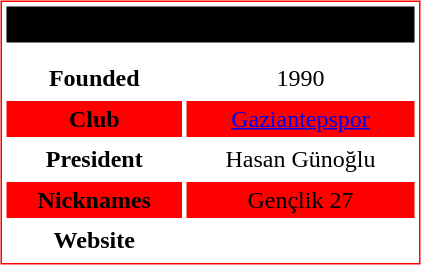<table style="margin:5px; border:1px solid #FF0000;" align=right cellpadding=3 cellspacing=3 width=280>
<tr align="center" bgcolor="#000000">
<td colspan=2><span><strong>Gençlik 27</strong></span></td>
</tr>
<tr align="center">
<td colspan=2></td>
</tr>
<tr align="center">
<td><strong>Founded</strong></td>
<td>1990</td>
</tr>
<tr align="center" bgcolor="#FF0000">
<td><strong>Club</strong></td>
<td><a href='#'>Gaziantepspor</a></td>
</tr>
<tr align="center">
<td><strong>President</strong></td>
<td>Hasan Günoğlu</td>
</tr>
<tr align="center" bgcolor="#FF0000">
<td><strong>Nicknames</strong></td>
<td>Gençlik 27</td>
</tr>
<tr align="center">
<td><strong>Website</strong></td>
<td></td>
</tr>
</table>
